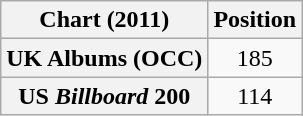<table class="wikitable sortable plainrowheaders" style="text-align:center">
<tr>
<th scope="col">Chart (2011)</th>
<th scope="col">Position</th>
</tr>
<tr>
<th scope="row">UK Albums (OCC)</th>
<td>185</td>
</tr>
<tr>
<th scope="row">US <em>Billboard</em> 200</th>
<td>114</td>
</tr>
</table>
